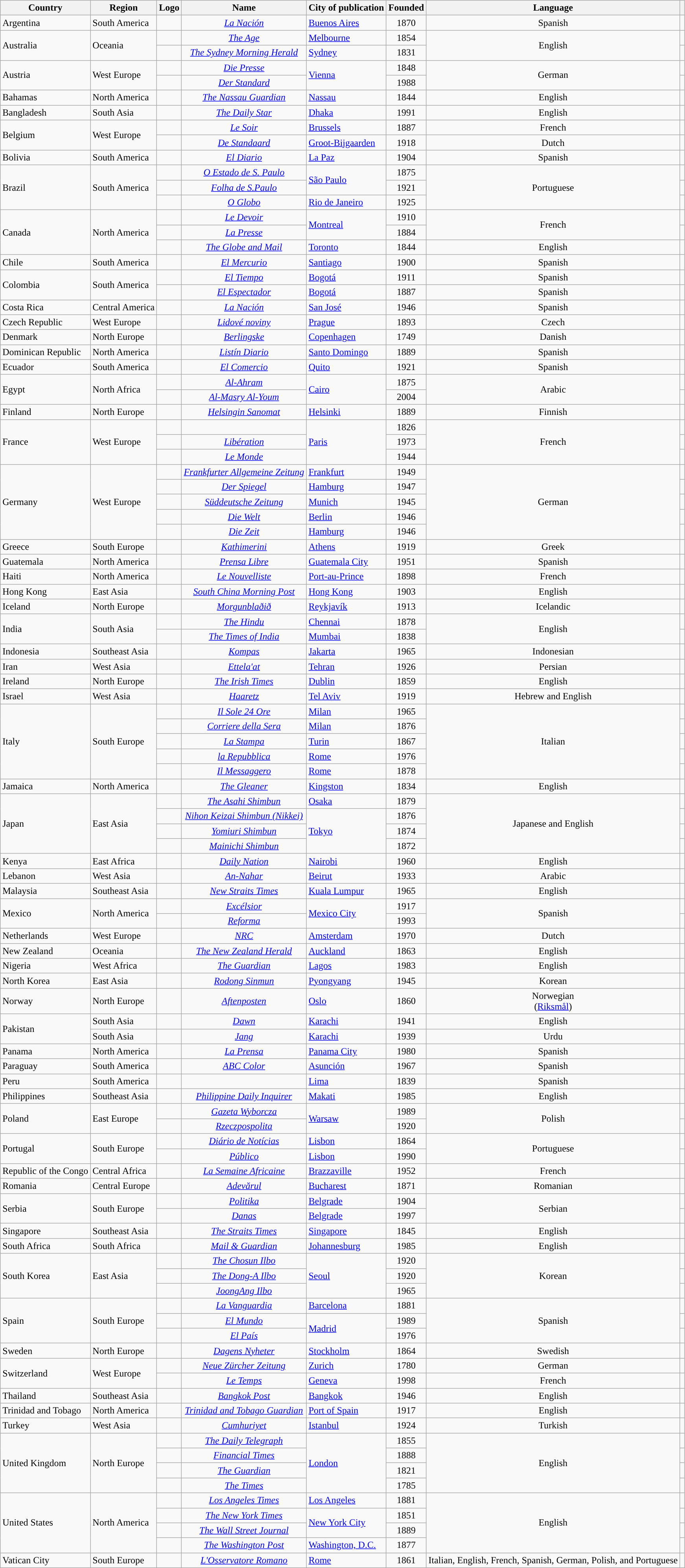<table class="wikitable sortable" style="text-align:center;">
<tr>
<th>Country</th>
<th>Region</th>
<th class=unsortable>Logo</th>
<th>Name</th>
<th>City of publication</th>
<th>Founded</th>
<th>Language</th>
<th class="unsortable"></th>
</tr>
<tr>
<td rowspan="1" style="text-align:left;"> Argentina</td>
<td rowspan="1" style="text-align:left;">South America</td>
<td></td>
<td><em><a href='#'>La Nación</a></em></td>
<td style="text-align:left;"><a href='#'>Buenos Aires</a></td>
<td>1870</td>
<td>Spanish</td>
<td></td>
</tr>
<tr>
<td rowspan="2" style="text-align:left;"> Australia</td>
<td rowspan="2" style="text-align:left;">Oceania</td>
<td></td>
<td><em><a href='#'>The Age</a></em></td>
<td style="text-align:left;"><a href='#'>Melbourne</a></td>
<td>1854</td>
<td rowspan="2">English</td>
<td></td>
</tr>
<tr>
<td></td>
<td><em><a href='#'>The Sydney Morning Herald</a></em></td>
<td style="text-align:left;"><a href='#'>Sydney</a></td>
<td>1831</td>
<td></td>
</tr>
<tr>
<td rowspan="2" style="text-align:left;"> Austria</td>
<td rowspan="2" style="text-align:left;">West Europe</td>
<td></td>
<td><em><a href='#'>Die Presse</a></em></td>
<td rowspan="2" style="text-align:left;"><a href='#'>Vienna</a></td>
<td>1848</td>
<td rowspan="2">German</td>
<td></td>
</tr>
<tr>
<td></td>
<td><em><a href='#'>Der Standard</a></em></td>
<td>1988</td>
<td></td>
</tr>
<tr>
<td style="text-align:left;"> Bahamas</td>
<td style="text-align:left;">North America</td>
<td></td>
<td><em><a href='#'>The Nassau Guardian</a></em></td>
<td style="text-align:left;"><a href='#'>Nassau</a></td>
<td>1844</td>
<td>English</td>
<td></td>
</tr>
<tr>
<td style="text-align:left;"> Bangladesh</td>
<td style="text-align:left;">South Asia</td>
<td></td>
<td><em><a href='#'>The Daily Star</a></em></td>
<td style="text-align:left;"><a href='#'>Dhaka</a></td>
<td>1991</td>
<td>English</td>
<td></td>
</tr>
<tr>
<td rowspan="2" style="text-align:left;"> Belgium</td>
<td rowspan="2" style="text-align:left;">West Europe</td>
<td></td>
<td><em><a href='#'>Le Soir</a></em></td>
<td style="text-align:left;"><a href='#'>Brussels</a></td>
<td>1887</td>
<td>French</td>
<td></td>
</tr>
<tr>
<td></td>
<td><em><a href='#'>De Standaard</a></em></td>
<td style="text-align:left;"><a href='#'>Groot-Bijgaarden</a></td>
<td>1918</td>
<td>Dutch</td>
<td></td>
</tr>
<tr>
<td style="text-align:left;"> Bolivia</td>
<td style="text-align:left;">South America</td>
<td></td>
<td><em><a href='#'>El Diario</a></em></td>
<td style="text-align:left;"><a href='#'>La Paz</a></td>
<td>1904</td>
<td>Spanish</td>
<td></td>
</tr>
<tr>
<td rowspan="3" style="text-align:left;"> Brazil</td>
<td rowspan="3" style="text-align:left;">South America</td>
<td></td>
<td><em><a href='#'>O Estado de S. Paulo</a></em></td>
<td rowspan="2" style="text-align:left;"><a href='#'>São Paulo</a></td>
<td>1875</td>
<td rowspan="3">Portuguese</td>
<td></td>
</tr>
<tr>
<td></td>
<td><em><a href='#'>Folha de S.Paulo</a></em></td>
<td>1921</td>
<td></td>
</tr>
<tr>
<td></td>
<td><em><a href='#'>O Globo</a></em></td>
<td style="text-align:left;"><a href='#'>Rio de Janeiro</a></td>
<td>1925</td>
<td></td>
</tr>
<tr>
<td rowspan="3" style="text-align:left;"> Canada</td>
<td rowspan="3" style="text-align:left;style=" text-align:left;>North America</td>
<td></td>
<td><em><a href='#'>Le Devoir</a></em></td>
<td rowspan="2" style="text-align:left;"><a href='#'>Montreal</a></td>
<td>1910</td>
<td rowspan="2">French</td>
<td></td>
</tr>
<tr>
<td></td>
<td><em><a href='#'>La Presse</a></em></td>
<td>1884</td>
<td></td>
</tr>
<tr>
<td></td>
<td><em><a href='#'>The Globe and Mail</a></em></td>
<td style="text-align:left;"><a href='#'>Toronto</a></td>
<td>1844</td>
<td>English</td>
<td></td>
</tr>
<tr>
<td style="text-align:left;"> Chile</td>
<td style="text-align:left;">South America</td>
<td></td>
<td><em><a href='#'>El Mercurio</a></em></td>
<td style="text-align:left;"><a href='#'>Santiago</a></td>
<td>1900</td>
<td>Spanish</td>
<td></td>
</tr>
<tr>
<td rowspan="2" style="text-align:left;"> Colombia</td>
<td rowspan="2" style="text-align:left;">South America</td>
<td></td>
<td><em><a href='#'>El Tiempo</a></em></td>
<td style="text-align:left;"><a href='#'>Bogotá</a></td>
<td>1911</td>
<td>Spanish</td>
<td></td>
</tr>
<tr>
<td></td>
<td><em><a href='#'>El Espectador</a></em></td>
<td style="text-align:left;"><a href='#'>Bogotá</a></td>
<td>1887</td>
<td>Spanish</td>
<td></td>
</tr>
<tr>
<td style="text-align:left;"> Costa Rica</td>
<td style="text-align:left;">Central America</td>
<td></td>
<td><em><a href='#'>La Nación</a></em></td>
<td style="text-align:left;"><a href='#'>San José</a></td>
<td>1946</td>
<td>Spanish</td>
<td></td>
</tr>
<tr>
<td style="text-align:left;"> Czech Republic</td>
<td style="text-align:left;">West Europe</td>
<td></td>
<td><em><a href='#'>Lidové noviny</a></em></td>
<td style="text-align:left;"><a href='#'>Prague</a></td>
<td>1893</td>
<td>Czech</td>
<td></td>
</tr>
<tr>
<td style="text-align:left;"> Denmark</td>
<td style="text-align:left;">North Europe</td>
<td></td>
<td><em><a href='#'>Berlingske</a></em></td>
<td style="text-align:left;"><a href='#'>Copenhagen</a></td>
<td>1749</td>
<td>Danish</td>
<td></td>
</tr>
<tr>
<td style="text-align:left;"> Dominican Republic</td>
<td style="text-align:left;">North America</td>
<td></td>
<td><em><a href='#'>Listín Diario</a></em></td>
<td style="text-align:left;"><a href='#'>Santo Domingo</a></td>
<td>1889</td>
<td>Spanish</td>
<td></td>
</tr>
<tr>
<td style="text-align:left;"> Ecuador</td>
<td style="text-align:left;">South America</td>
<td></td>
<td><em><a href='#'>El Comercio</a></em></td>
<td style="text-align:left;"><a href='#'>Quito</a></td>
<td>1921</td>
<td>Spanish</td>
<td></td>
</tr>
<tr>
<td rowspan="2" style="text-align:left;"> Egypt</td>
<td rowspan="2" style="text-align:left;">North Africa</td>
<td></td>
<td><em><a href='#'>Al-Ahram</a></em></td>
<td rowspan="2" style="text-align:left;"><a href='#'>Cairo</a></td>
<td>1875</td>
<td rowspan="2">Arabic</td>
<td></td>
</tr>
<tr>
<td></td>
<td><em><a href='#'>Al-Masry Al-Youm</a></em></td>
<td>2004</td>
<td></td>
</tr>
<tr>
<td style="text-align:left;"> Finland</td>
<td style="text-align:left;">North Europe</td>
<td></td>
<td><em><a href='#'>Helsingin Sanomat</a></em></td>
<td style="text-align:left;"><a href='#'>Helsinki</a></td>
<td>1889</td>
<td>Finnish</td>
<td></td>
</tr>
<tr>
<td rowspan="3" style="text-align:left;"> France</td>
<td rowspan="3" style="text-align:left;">West Europe</td>
<td></td>
<td></td>
<td rowspan="3" style="text-align:left;"><a href='#'>Paris</a></td>
<td>1826</td>
<td rowspan="3">French</td>
<td></td>
</tr>
<tr>
<td></td>
<td><em><a href='#'>Libération</a></em></td>
<td>1973</td>
<td></td>
</tr>
<tr>
<td></td>
<td><em><a href='#'>Le Monde</a></em></td>
<td>1944</td>
<td></td>
</tr>
<tr>
<td rowspan="5" style="text-align:left;"> Germany</td>
<td rowspan="5" style="text-align:left;">West Europe</td>
<td></td>
<td><em><a href='#'>Frankfurter Allgemeine Zeitung</a></em></td>
<td style="text-align:left;"><a href='#'>Frankfurt</a></td>
<td>1949</td>
<td rowspan="5">German</td>
<td></td>
</tr>
<tr>
<td></td>
<td><em><a href='#'>Der Spiegel</a></em></td>
<td style="text-align:left;"><a href='#'>Hamburg</a></td>
<td>1947</td>
<td></td>
</tr>
<tr>
<td></td>
<td><em><a href='#'>Süddeutsche Zeitung</a></em></td>
<td style="text-align:left;"><a href='#'>Munich</a></td>
<td>1945</td>
<td></td>
</tr>
<tr>
<td></td>
<td><em><a href='#'>Die Welt</a></em></td>
<td style="text-align:left;"><a href='#'>Berlin</a></td>
<td>1946</td>
<td></td>
</tr>
<tr>
<td></td>
<td><em><a href='#'>Die Zeit</a></em></td>
<td style="text-align:left;"><a href='#'>Hamburg</a></td>
<td>1946</td>
<td></td>
</tr>
<tr>
<td style="text-align:left;"> Greece</td>
<td style="text-align:left;">South Europe</td>
<td></td>
<td><em><a href='#'>Kathimerini</a></em></td>
<td style="text-align:left;"><a href='#'>Athens</a></td>
<td>1919</td>
<td>Greek</td>
<td></td>
</tr>
<tr>
<td style="text-align:left;"> Guatemala</td>
<td style="text-align:left;">North America</td>
<td></td>
<td><em><a href='#'>Prensa Libre</a></em></td>
<td style="text-align:left;"><a href='#'>Guatemala City</a></td>
<td>1951</td>
<td>Spanish</td>
<td></td>
</tr>
<tr>
<td style="text-align:left;"> Haiti</td>
<td style="text-align:left;">North America</td>
<td></td>
<td><em><a href='#'>Le Nouvelliste</a></em></td>
<td style="text-align:left;"><a href='#'>Port-au-Prince</a></td>
<td>1898</td>
<td>French</td>
<td></td>
</tr>
<tr>
<td style="text-align:left;"> Hong Kong</td>
<td style="text-align:left;">East Asia</td>
<td></td>
<td><em><a href='#'>South China Morning Post</a></em></td>
<td style="text-align:left;"><a href='#'>Hong Kong</a></td>
<td>1903</td>
<td>English</td>
<td></td>
</tr>
<tr>
<td style="text-align:left;"> Iceland</td>
<td style="text-align:left;">North Europe</td>
<td></td>
<td><em><a href='#'>Morgunblaðið</a></em></td>
<td style="text-align:left;"><a href='#'>Reykjavík</a></td>
<td>1913</td>
<td>Icelandic</td>
<td></td>
</tr>
<tr>
<td rowspan="2" style="text-align:left;"> India</td>
<td rowspan="2" style="text-align:left;">South Asia</td>
<td></td>
<td><em><a href='#'>The Hindu</a></em></td>
<td style="text-align:left;"><a href='#'>Chennai</a></td>
<td>1878</td>
<td rowspan="2">English</td>
<td></td>
</tr>
<tr>
<td></td>
<td><em><a href='#'>The Times of India</a></em></td>
<td style="text-align:left;"><a href='#'>Mumbai</a></td>
<td>1838</td>
<td></td>
</tr>
<tr>
<td style="text-align:left;"> Indonesia</td>
<td style="text-align:left;">Southeast Asia</td>
<td></td>
<td><em><a href='#'>Kompas</a></em></td>
<td style="text-align:left;"><a href='#'>Jakarta</a></td>
<td>1965</td>
<td>Indonesian</td>
<td></td>
</tr>
<tr>
<td style="text-align:left;"> Iran</td>
<td style="text-align:left;">West Asia</td>
<td></td>
<td><em><a href='#'>Ettela'at</a></em></td>
<td style="text-align:left;"><a href='#'>Tehran</a></td>
<td>1926</td>
<td>Persian</td>
<td></td>
</tr>
<tr>
<td style="text-align:left;"> Ireland</td>
<td style="text-align:left;">North Europe</td>
<td></td>
<td><em><a href='#'>The Irish Times</a></em></td>
<td style="text-align:left;"><a href='#'>Dublin</a></td>
<td>1859</td>
<td>English</td>
<td></td>
</tr>
<tr>
<td style="text-align:left;"> Israel</td>
<td style="text-align:left;">West Asia</td>
<td></td>
<td><em><a href='#'>Haaretz</a></em></td>
<td style="text-align:left;"><a href='#'>Tel Aviv</a></td>
<td>1919</td>
<td>Hebrew and English</td>
<td></td>
</tr>
<tr>
<td rowspan="5" style="text-align:left;"> Italy</td>
<td rowspan="5" style="text-align:left;">South Europe</td>
<td></td>
<td><em><a href='#'>Il Sole 24 Ore</a></em></td>
<td style="text-align:left;"><a href='#'>Milan</a></td>
<td>1965</td>
<td rowspan="5">Italian</td>
<td></td>
</tr>
<tr>
<td></td>
<td><em><a href='#'>Corriere della Sera</a></em></td>
<td style="text-align:left;"><a href='#'>Milan</a></td>
<td>1876</td>
<td></td>
</tr>
<tr>
<td></td>
<td><em><a href='#'>La Stampa</a></em></td>
<td style="text-align:left;"><a href='#'>Turin</a></td>
<td>1867</td>
<td></td>
</tr>
<tr>
<td></td>
<td><em><a href='#'>la Repubblica</a></em></td>
<td style="text-align:left;"><a href='#'>Rome</a></td>
<td>1976</td>
<td></td>
</tr>
<tr>
<td></td>
<td><em><a href='#'>Il Messaggero</a></em></td>
<td style="text-align:left;"><a href='#'>Rome</a></td>
<td>1878</td>
<td></td>
</tr>
<tr>
<td style="text-align:left;"> Jamaica</td>
<td style="text-align:left;">North America</td>
<td></td>
<td><em><a href='#'>The Gleaner</a></em></td>
<td style="text-align:left;"><a href='#'>Kingston</a></td>
<td>1834</td>
<td>English</td>
<td></td>
</tr>
<tr>
<td rowspan="4" style="text-align:left;"> Japan</td>
<td rowspan="4" style="text-align:left;">East Asia</td>
<td></td>
<td><em><a href='#'>The Asahi Shimbun</a></em></td>
<td style="text-align:left;"><a href='#'>Osaka</a></td>
<td>1879</td>
<td rowspan="4">Japanese and English</td>
<td></td>
</tr>
<tr>
<td></td>
<td><em><a href='#'>Nihon Keizai Shimbun (Nikkei)</a></em></td>
<td rowspan="3" style="text-align:left;"><a href='#'>Tokyo</a></td>
<td>1876</td>
<td></td>
</tr>
<tr>
<td></td>
<td><em><a href='#'>Yomiuri Shimbun</a></em></td>
<td>1874</td>
<td></td>
</tr>
<tr>
<td></td>
<td><em><a href='#'>Mainichi Shimbun</a></em></td>
<td>1872</td>
<td></td>
</tr>
<tr>
<td style="text-align:left;"> Kenya</td>
<td style="text-align:left;">East Africa</td>
<td></td>
<td><em><a href='#'>Daily Nation</a></em></td>
<td style="text-align:left;"><a href='#'>Nairobi</a></td>
<td>1960</td>
<td>English</td>
<td></td>
</tr>
<tr>
<td style="text-align:left;"> Lebanon</td>
<td style="text-align:left;">West Asia</td>
<td></td>
<td><em><a href='#'>An-Nahar</a></em></td>
<td style="text-align:left;"><a href='#'>Beirut</a></td>
<td>1933</td>
<td>Arabic</td>
<td></td>
</tr>
<tr>
<td style="text-align:left;"> Malaysia</td>
<td style="text-align:left;">Southeast Asia</td>
<td></td>
<td><em><a href='#'>New Straits Times</a></em></td>
<td style="text-align:left;"><a href='#'>Kuala Lumpur</a></td>
<td>1965</td>
<td>English</td>
<td></td>
</tr>
<tr>
<td rowspan="2" style="text-align:left;"> Mexico</td>
<td rowspan="2" style="text-align:left;">North America</td>
<td></td>
<td><em><a href='#'>Excélsior</a></em></td>
<td rowspan="2" style="text-align:left;"><a href='#'>Mexico City</a></td>
<td>1917</td>
<td rowspan="2">Spanish</td>
<td></td>
</tr>
<tr>
<td></td>
<td><em><a href='#'>Reforma</a></em></td>
<td>1993</td>
<td></td>
</tr>
<tr>
<td style="text-align:left;"> Netherlands</td>
<td style="text-align:left;">West Europe</td>
<td></td>
<td><em><a href='#'>NRC</a></em></td>
<td style="text-align:left;"><a href='#'>Amsterdam</a></td>
<td>1970</td>
<td>Dutch</td>
<td></td>
</tr>
<tr>
<td style="text-align:left;"> New Zealand</td>
<td style="text-align:left;">Oceania</td>
<td></td>
<td><em><a href='#'>The New Zealand Herald</a></em></td>
<td style="text-align:left;"><a href='#'>Auckland</a></td>
<td>1863</td>
<td>English</td>
<td></td>
</tr>
<tr>
<td style="text-align:left;"> Nigeria</td>
<td style="text-align:left;">West Africa</td>
<td></td>
<td><em><a href='#'>The Guardian</a></em></td>
<td style="text-align:left;"><a href='#'>Lagos</a></td>
<td>1983</td>
<td>English</td>
<td></td>
</tr>
<tr>
<td style="text-align:left;"> North Korea</td>
<td style="text-align:left;">East Asia</td>
<td></td>
<td><em><a href='#'>Rodong Sinmun</a></em></td>
<td style="text-align:left;"><a href='#'>Pyongyang</a></td>
<td>1945</td>
<td>Korean</td>
<td></td>
</tr>
<tr>
<td style="text-align:left;"> Norway</td>
<td style="text-align:left;">North Europe</td>
<td></td>
<td><em><a href='#'>Aftenposten</a></em></td>
<td style="text-align:left;"><a href='#'>Oslo</a></td>
<td>1860</td>
<td>Norwegian<br>(<a href='#'>Riksmål</a>)</td>
<td></td>
</tr>
<tr>
<td rowspan="2" style="text-align:left;"> Pakistan</td>
<td style="text-align:left;">South Asia</td>
<td></td>
<td><a href='#'><em>Dawn</em></a></td>
<td style="text-align:left;"><a href='#'>Karachi</a></td>
<td>1941</td>
<td>English</td>
<td></td>
</tr>
<tr>
<td style="text-align:left;">South Asia</td>
<td></td>
<td><a href='#'><em>Jang</em></a></td>
<td style="text-align:left;"><a href='#'>Karachi</a></td>
<td>1939</td>
<td>Urdu</td>
<td></td>
</tr>
<tr>
<td style="text-align:left;"> Panama</td>
<td style="text-align:left;">North America</td>
<td></td>
<td><em><a href='#'>La Prensa</a></em></td>
<td style="text-align:left;"><a href='#'>Panama City</a></td>
<td>1980</td>
<td>Spanish</td>
<td></td>
</tr>
<tr>
<td style="text-align:left;"> Paraguay</td>
<td style="text-align:left;">South America</td>
<td></td>
<td><em><a href='#'>ABC Color</a></em></td>
<td style="text-align:left;"><a href='#'>Asunción</a></td>
<td>1967</td>
<td>Spanish</td>
<td></td>
</tr>
<tr>
<td style="text-align:left;"> Peru</td>
<td style="text-align:left;">South America</td>
<td></td>
<td></td>
<td style="text-align:left;"><a href='#'>Lima</a></td>
<td>1839</td>
<td>Spanish</td>
<td></td>
</tr>
<tr>
<td style="text-align:left;"> Philippines</td>
<td style="text-align:left;">Southeast Asia</td>
<td></td>
<td><em><a href='#'>Philippine Daily Inquirer</a></em></td>
<td style="text-align:left;"><a href='#'>Makati</a></td>
<td>1985</td>
<td>English</td>
<td></td>
</tr>
<tr>
<td rowspan="2" style="text-align:left;"> Poland</td>
<td rowspan="2" style="text-align:left;">East Europe</td>
<td></td>
<td><em><a href='#'>Gazeta Wyborcza</a></em></td>
<td rowspan="2" style="text-align:left;"><a href='#'>Warsaw</a></td>
<td>1989</td>
<td rowspan="2">Polish</td>
<td></td>
</tr>
<tr>
<td></td>
<td><em><a href='#'>Rzeczpospolita</a></em></td>
<td>1920</td>
<td></td>
</tr>
<tr>
<td rowspan="2" style="text-align:left;"> Portugal</td>
<td rowspan="2" style="text-align:left;">South Europe</td>
<td></td>
<td><em><a href='#'>Diário de Notícias</a></em></td>
<td style="text-align:left;"><a href='#'>Lisbon</a></td>
<td>1864</td>
<td rowspan="2">Portuguese</td>
<td></td>
</tr>
<tr>
<td></td>
<td><em><a href='#'>Público</a></em></td>
<td style="text-align:left;"><a href='#'>Lisbon</a></td>
<td>1990</td>
<td></td>
</tr>
<tr>
<td style="text-align:left;"> Republic of the Congo</td>
<td style="text-align:left;">Central Africa</td>
<td></td>
<td><em><a href='#'>La Semaine Africaine</a></em></td>
<td style="text-align:left;"><a href='#'>Brazzaville</a></td>
<td>1952</td>
<td>French</td>
<td></td>
</tr>
<tr>
<td style="text-align:left;"> Romania</td>
<td style="text-align:left;">Central Europe</td>
<td></td>
<td><em><a href='#'>Adevărul</a></em></td>
<td style="text-align:left;"><a href='#'>Bucharest</a></td>
<td>1871</td>
<td>Romanian</td>
<td></td>
</tr>
<tr>
<td rowspan="2" style="text-align:left;"> Serbia</td>
<td rowspan="2" style="text-align:left;">South Europe</td>
<td></td>
<td><em><a href='#'>Politika</a></em></td>
<td style="text-align:left;"><a href='#'>Belgrade</a></td>
<td>1904</td>
<td rowspan="2">Serbian</td>
<td></td>
</tr>
<tr>
<td></td>
<td><em><a href='#'>Danas</a></em></td>
<td style="text-align:left;"><a href='#'>Belgrade</a></td>
<td>1997</td>
<td></td>
</tr>
<tr>
<td style="text-align:left;"> Singapore</td>
<td style="text-align:left;">Southeast Asia</td>
<td></td>
<td><em><a href='#'>The Straits Times</a></em></td>
<td style="text-align:left;"><a href='#'>Singapore</a></td>
<td>1845</td>
<td>English</td>
<td></td>
</tr>
<tr>
<td style="text-align:left;"> South Africa</td>
<td style="text-align:left;">South Africa</td>
<td></td>
<td><em><a href='#'>Mail & Guardian</a></em></td>
<td style="text-align:left;"><a href='#'>Johannesburg</a></td>
<td>1985</td>
<td>English</td>
<td></td>
</tr>
<tr>
<td rowspan="3" style="text-align:left;"> South Korea</td>
<td rowspan="3" style="text-align:left;">East Asia</td>
<td></td>
<td><em><a href='#'>The Chosun Ilbo</a></em></td>
<td rowspan="3" style="text-align:left;"><a href='#'>Seoul</a></td>
<td>1920</td>
<td rowspan="3">Korean</td>
<td></td>
</tr>
<tr>
<td></td>
<td><em><a href='#'>The Dong-A Ilbo</a></em></td>
<td>1920</td>
<td></td>
</tr>
<tr>
<td></td>
<td><em><a href='#'>JoongAng Ilbo</a></em></td>
<td>1965</td>
<td></td>
</tr>
<tr>
<td rowspan="3" style="text-align:left;"> Spain</td>
<td rowspan="3" style="text-align:left;">South Europe</td>
<td></td>
<td><em><a href='#'>La Vanguardia</a></em></td>
<td style="text-align:left;"><a href='#'>Barcelona</a></td>
<td>1881</td>
<td rowspan="3">Spanish</td>
<td></td>
</tr>
<tr>
<td></td>
<td><em><a href='#'>El Mundo</a></em></td>
<td rowspan="2" style="text-align:left;"><a href='#'>Madrid</a></td>
<td>1989</td>
<td></td>
</tr>
<tr>
<td></td>
<td><em><a href='#'>El País</a></em></td>
<td>1976</td>
<td></td>
</tr>
<tr>
<td style="text-align:left;"> Sweden</td>
<td style="text-align:left;">North Europe</td>
<td></td>
<td><em><a href='#'>Dagens Nyheter</a></em></td>
<td style="text-align:left;"><a href='#'>Stockholm</a></td>
<td>1864</td>
<td>Swedish</td>
<td></td>
</tr>
<tr>
<td rowspan="2" style="text-align:left;"> Switzerland</td>
<td rowspan="2" style="text-align:left;">West Europe</td>
<td></td>
<td><em><a href='#'>Neue Zürcher Zeitung</a></em></td>
<td style="text-align:left;"><a href='#'>Zurich</a></td>
<td>1780</td>
<td>German</td>
<td></td>
</tr>
<tr>
<td></td>
<td><em><a href='#'>Le Temps</a></em></td>
<td style="text-align:left;"><a href='#'>Geneva</a></td>
<td>1998</td>
<td>French</td>
<td></td>
</tr>
<tr>
<td style="text-align:left;"> Thailand</td>
<td style="text-align:left;">Southeast Asia</td>
<td></td>
<td><em><a href='#'>Bangkok Post</a></em></td>
<td style="text-align:left;"><a href='#'>Bangkok</a></td>
<td>1946</td>
<td>English</td>
<td></td>
</tr>
<tr>
<td style="text-align:left;"> Trinidad and Tobago</td>
<td style="text-align:left;">North America</td>
<td></td>
<td><em><a href='#'>Trinidad and Tobago Guardian</a></em></td>
<td style="text-align:left;"><a href='#'>Port of Spain</a></td>
<td>1917</td>
<td>English</td>
<td></td>
</tr>
<tr>
<td style="text-align:left;"> Turkey</td>
<td style="text-align:left;">West Asia</td>
<td></td>
<td><em><a href='#'>Cumhuriyet</a></em></td>
<td style="text-align:left;"><a href='#'>Istanbul</a></td>
<td>1924</td>
<td>Turkish</td>
<td></td>
</tr>
<tr>
<td rowspan="4" style="text-align:left;"> United Kingdom</td>
<td rowspan="4" style="text-align:left;">North Europe</td>
<td></td>
<td><em><a href='#'>The Daily Telegraph</a></em></td>
<td rowspan="4" style="text-align:left;"><a href='#'>London</a></td>
<td>1855</td>
<td rowspan="4">English</td>
<td></td>
</tr>
<tr>
<td></td>
<td><em><a href='#'>Financial Times</a></em></td>
<td>1888</td>
<td></td>
</tr>
<tr>
<td></td>
<td><em><a href='#'>The Guardian</a></em></td>
<td>1821</td>
<td></td>
</tr>
<tr>
<td></td>
<td><em><a href='#'>The Times</a></em></td>
<td>1785</td>
<td></td>
</tr>
<tr>
<td rowspan="4" style="text-align:left;"> United States</td>
<td rowspan="4" style="text-align:left;style=" text-align:left;>North America</td>
<td></td>
<td><em><a href='#'>Los Angeles Times</a></em></td>
<td style="text-align:left;"><a href='#'>Los Angeles</a></td>
<td>1881</td>
<td rowspan="4">English</td>
<td></td>
</tr>
<tr>
<td></td>
<td><em><a href='#'>The New York Times</a></em></td>
<td rowspan="2" style="text-align:left;"><a href='#'>New York City</a></td>
<td>1851</td>
<td></td>
</tr>
<tr>
<td></td>
<td><em><a href='#'>The Wall Street Journal</a></em></td>
<td>1889</td>
<td></td>
</tr>
<tr>
<td></td>
<td><em><a href='#'>The Washington Post</a></em></td>
<td style="text-align:left;"><a href='#'>Washington, D.C.</a></td>
<td>1877</td>
<td></td>
</tr>
<tr>
<td style="text-align:left;"> Vatican City</td>
<td style="text-align:left;">South Europe</td>
<td></td>
<td><em><a href='#'>L'Osservatore Romano</a></em></td>
<td style="text-align:left;"><a href='#'>Rome</a></td>
<td>1861</td>
<td>Italian, English, French, Spanish, German, Polish, and Portuguese</td>
<td></td>
</tr>
</table>
